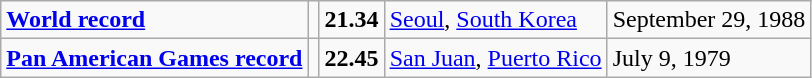<table class="wikitable">
<tr>
<td><strong><a href='#'>World record</a></strong></td>
<td></td>
<td><strong>21.34</strong></td>
<td><a href='#'>Seoul</a>, <a href='#'>South Korea</a></td>
<td>September 29, 1988</td>
</tr>
<tr>
<td><strong><a href='#'>Pan American Games record</a></strong></td>
<td></td>
<td><strong>22.45</strong></td>
<td><a href='#'>San Juan</a>, <a href='#'>Puerto Rico</a></td>
<td>July 9, 1979</td>
</tr>
</table>
